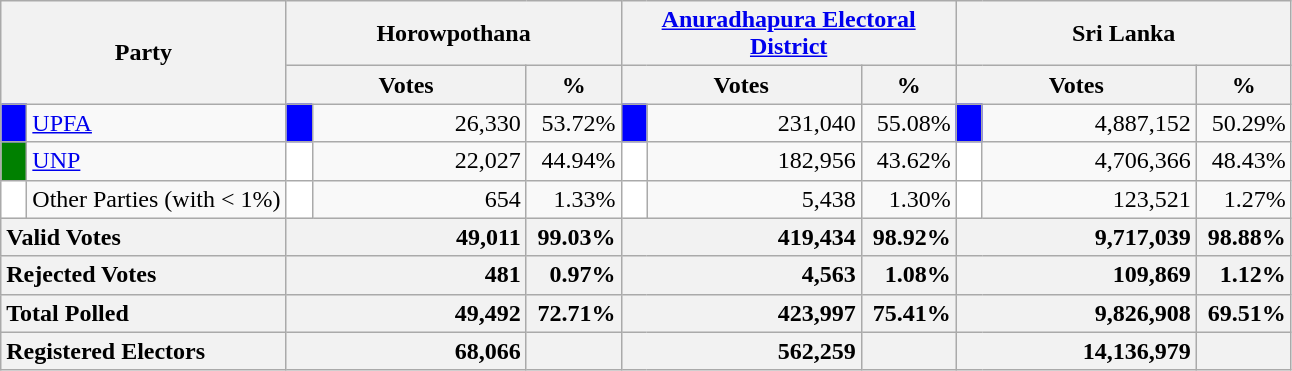<table class="wikitable">
<tr>
<th colspan="2" width="144px"rowspan="2">Party</th>
<th colspan="3" width="216px">Horowpothana</th>
<th colspan="3" width="216px"><a href='#'>Anuradhapura Electoral District</a></th>
<th colspan="3" width="216px">Sri Lanka</th>
</tr>
<tr>
<th colspan="2" width="144px">Votes</th>
<th>%</th>
<th colspan="2" width="144px">Votes</th>
<th>%</th>
<th colspan="2" width="144px">Votes</th>
<th>%</th>
</tr>
<tr>
<td style="background-color:blue;" width="10px"></td>
<td style="text-align:left;"><a href='#'>UPFA</a></td>
<td style="background-color:blue;" width="10px"></td>
<td style="text-align:right;">26,330</td>
<td style="text-align:right;">53.72%</td>
<td style="background-color:blue;" width="10px"></td>
<td style="text-align:right;">231,040</td>
<td style="text-align:right;">55.08%</td>
<td style="background-color:blue;" width="10px"></td>
<td style="text-align:right;">4,887,152</td>
<td style="text-align:right;">50.29%</td>
</tr>
<tr>
<td style="background-color:green;" width="10px"></td>
<td style="text-align:left;"><a href='#'>UNP</a></td>
<td style="background-color:white;" width="10px"></td>
<td style="text-align:right;">22,027</td>
<td style="text-align:right;">44.94%</td>
<td style="background-color:white;" width="10px"></td>
<td style="text-align:right;">182,956</td>
<td style="text-align:right;">43.62%</td>
<td style="background-color:white;" width="10px"></td>
<td style="text-align:right;">4,706,366</td>
<td style="text-align:right;">48.43%</td>
</tr>
<tr>
<td style="background-color:white;" width="10px"></td>
<td style="text-align:left;">Other Parties (with < 1%)</td>
<td style="background-color:white;" width="10px"></td>
<td style="text-align:right;">654</td>
<td style="text-align:right;">1.33%</td>
<td style="background-color:white;" width="10px"></td>
<td style="text-align:right;">5,438</td>
<td style="text-align:right;">1.30%</td>
<td style="background-color:white;" width="10px"></td>
<td style="text-align:right;">123,521</td>
<td style="text-align:right;">1.27%</td>
</tr>
<tr>
<th colspan="2" width="144px"style="text-align:left;">Valid Votes</th>
<th style="text-align:right;"colspan="2" width="144px">49,011</th>
<th style="text-align:right;">99.03%</th>
<th style="text-align:right;"colspan="2" width="144px">419,434</th>
<th style="text-align:right;">98.92%</th>
<th style="text-align:right;"colspan="2" width="144px">9,717,039</th>
<th style="text-align:right;">98.88%</th>
</tr>
<tr>
<th colspan="2" width="144px"style="text-align:left;">Rejected Votes</th>
<th style="text-align:right;"colspan="2" width="144px">481</th>
<th style="text-align:right;">0.97%</th>
<th style="text-align:right;"colspan="2" width="144px">4,563</th>
<th style="text-align:right;">1.08%</th>
<th style="text-align:right;"colspan="2" width="144px">109,869</th>
<th style="text-align:right;">1.12%</th>
</tr>
<tr>
<th colspan="2" width="144px"style="text-align:left;">Total Polled</th>
<th style="text-align:right;"colspan="2" width="144px">49,492</th>
<th style="text-align:right;">72.71%</th>
<th style="text-align:right;"colspan="2" width="144px">423,997</th>
<th style="text-align:right;">75.41%</th>
<th style="text-align:right;"colspan="2" width="144px">9,826,908</th>
<th style="text-align:right;">69.51%</th>
</tr>
<tr>
<th colspan="2" width="144px"style="text-align:left;">Registered Electors</th>
<th style="text-align:right;"colspan="2" width="144px">68,066</th>
<th></th>
<th style="text-align:right;"colspan="2" width="144px">562,259</th>
<th></th>
<th style="text-align:right;"colspan="2" width="144px">14,136,979</th>
<th></th>
</tr>
</table>
